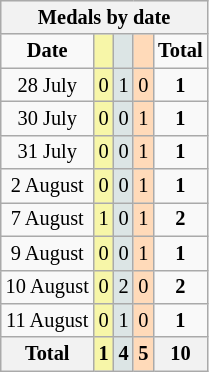<table class="wikitable" style="font-size:85%">
<tr bgcolor="#efefef">
<th colspan=5>Medals by date</th>
</tr>
<tr align=center>
<td><strong>Date</strong></td>
<td style="background:#f7f6a8;"></td>
<td style="background:#dce5e5;"></td>
<td style="background:#ffdab9;"></td>
<td><strong>Total</strong></td>
</tr>
<tr align=center>
<td>28 July</td>
<td style="background:#F7F6A8;">0</td>
<td style="background:#DCE5E5;">1</td>
<td style="background:#FFDAB9;">0</td>
<td><strong>1</strong></td>
</tr>
<tr align=center>
<td>30 July</td>
<td style="background:#F7F6A8;">0</td>
<td style="background:#DCE5E5;">0</td>
<td style="background:#FFDAB9;">1</td>
<td><strong>1</strong></td>
</tr>
<tr align=center>
<td>31 July</td>
<td style="background:#F7F6A8;">0</td>
<td style="background:#DCE5E5;">0</td>
<td style="background:#FFDAB9;">1</td>
<td><strong>1</strong></td>
</tr>
<tr align=center>
<td>2 August</td>
<td style="background:#F7F6A8;">0</td>
<td style="background:#DCE5E5;">0</td>
<td style="background:#FFDAB9;">1</td>
<td><strong>1</strong></td>
</tr>
<tr align=center>
<td>7 August</td>
<td style="background:#F7F6A8;">1</td>
<td style="background:#DCE5E5;">0</td>
<td style="background:#FFDAB9;">1</td>
<td><strong>2</strong></td>
</tr>
<tr align=center>
<td>9 August</td>
<td style="background:#F7F6A8;">0</td>
<td style="background:#DCE5E5;">0</td>
<td style="background:#FFDAB9;">1</td>
<td><strong>1</strong></td>
</tr>
<tr align=center>
<td>10 August</td>
<td style="background:#F7F6A8;">0</td>
<td style="background:#DCE5E5;">2</td>
<td style="background:#FFDAB9;">0</td>
<td><strong>2</strong></td>
</tr>
<tr align=center>
<td>11 August</td>
<td style="background:#F7F6A8;">0</td>
<td style="background:#DCE5E5;">1</td>
<td style="background:#FFDAB9;">0</td>
<td><strong>1</strong></td>
</tr>
<tr align="center">
<th><strong>Total</strong></th>
<td style="background:#F7F6A8;"><strong>1</strong></td>
<td style="background:#DCE5E5;"><strong>4</strong></td>
<td style="background:#FFDAB9;"><strong>5</strong></td>
<th>10</th>
</tr>
</table>
